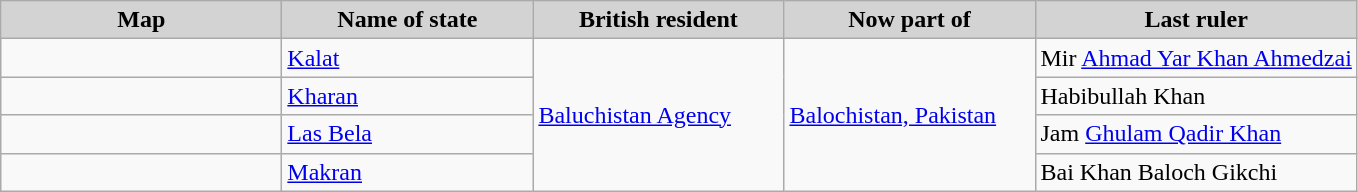<table class="wikitable">
<tr>
<th style="width: 180px; background-color: lightgrey;">Map</th>
<th style="width: 160px; background-color: lightgrey;">Name of state</th>
<th style="width: 160px; background-color: lightgrey;">British resident</th>
<th style="width: 160px; background-color: lightgrey;">Now part of</th>
<th style="background-color: lightgrey;">Last ruler</th>
</tr>
<tr>
<td></td>
<td> <a href='#'>Kalat</a></td>
<td rowspan="4"><a href='#'>Baluchistan Agency</a></td>
<td rowspan=4 valign="middle"><a href='#'>Balochistan, Pakistan</a></td>
<td>Mir <a href='#'>Ahmad Yar Khan Ahmedzai</a></td>
</tr>
<tr>
<td></td>
<td> <a href='#'>Kharan</a></td>
<td>Habibullah Khan</td>
</tr>
<tr>
<td></td>
<td> <a href='#'>Las Bela</a></td>
<td>Jam <a href='#'>Ghulam Qadir Khan</a></td>
</tr>
<tr>
<td></td>
<td> <a href='#'>Makran</a></td>
<td>Bai Khan Baloch Gikchi</td>
</tr>
</table>
